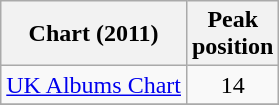<table class="wikitable">
<tr>
<th align="center">Chart (2011)</th>
<th align="center">Peak<br>position</th>
</tr>
<tr>
<td align="left"><a href='#'>UK Albums Chart</a></td>
<td align="center">14</td>
</tr>
<tr>
</tr>
</table>
